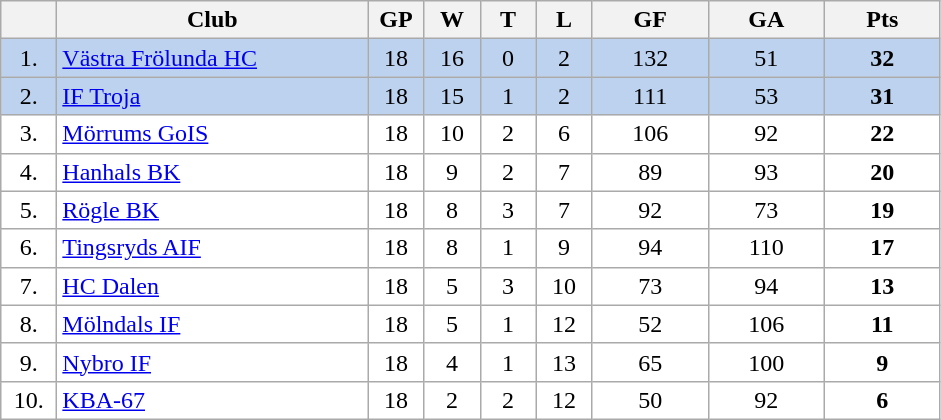<table class="wikitable">
<tr>
<th width="30"></th>
<th width="200">Club</th>
<th width="30">GP</th>
<th width="30">W</th>
<th width="30">T</th>
<th width="30">L</th>
<th width="70">GF</th>
<th width="70">GA</th>
<th width="70">Pts</th>
</tr>
<tr bgcolor="#BCD2EE" align="center">
<td>1.</td>
<td align="left"><a href='#'>Västra Frölunda HC</a></td>
<td>18</td>
<td>16</td>
<td>0</td>
<td>2</td>
<td>132</td>
<td>51</td>
<td><strong>32</strong></td>
</tr>
<tr bgcolor="#BCD2EE" align="center">
<td>2.</td>
<td align="left"><a href='#'>IF Troja</a></td>
<td>18</td>
<td>15</td>
<td>1</td>
<td>2</td>
<td>111</td>
<td>53</td>
<td><strong>31</strong></td>
</tr>
<tr bgcolor="#FFFFFF" align="center">
<td>3.</td>
<td align="left"><a href='#'>Mörrums GoIS</a></td>
<td>18</td>
<td>10</td>
<td>2</td>
<td>6</td>
<td>106</td>
<td>92</td>
<td><strong>22</strong></td>
</tr>
<tr bgcolor="#FFFFFF" align="center">
<td>4.</td>
<td align="left"><a href='#'>Hanhals BK</a></td>
<td>18</td>
<td>9</td>
<td>2</td>
<td>7</td>
<td>89</td>
<td>93</td>
<td><strong>20</strong></td>
</tr>
<tr bgcolor="#FFFFFF" align="center">
<td>5.</td>
<td align="left"><a href='#'>Rögle BK</a></td>
<td>18</td>
<td>8</td>
<td>3</td>
<td>7</td>
<td>92</td>
<td>73</td>
<td><strong>19</strong></td>
</tr>
<tr bgcolor="#FFFFFF" align="center">
<td>6.</td>
<td align="left"><a href='#'>Tingsryds AIF</a></td>
<td>18</td>
<td>8</td>
<td>1</td>
<td>9</td>
<td>94</td>
<td>110</td>
<td><strong>17</strong></td>
</tr>
<tr bgcolor="#FFFFFF" align="center">
<td>7.</td>
<td align="left"><a href='#'>HC Dalen</a></td>
<td>18</td>
<td>5</td>
<td>3</td>
<td>10</td>
<td>73</td>
<td>94</td>
<td><strong>13</strong></td>
</tr>
<tr bgcolor="#FFFFFF" align="center">
<td>8.</td>
<td align="left"><a href='#'>Mölndals IF</a></td>
<td>18</td>
<td>5</td>
<td>1</td>
<td>12</td>
<td>52</td>
<td>106</td>
<td><strong>11</strong></td>
</tr>
<tr bgcolor="#FFFFFF" align="center">
<td>9.</td>
<td align="left"><a href='#'>Nybro IF</a></td>
<td>18</td>
<td>4</td>
<td>1</td>
<td>13</td>
<td>65</td>
<td>100</td>
<td><strong>9</strong></td>
</tr>
<tr bgcolor="#FFFFFF" align="center">
<td>10.</td>
<td align="left"><a href='#'>KBA-67</a></td>
<td>18</td>
<td>2</td>
<td>2</td>
<td>12</td>
<td>50</td>
<td>92</td>
<td><strong>6</strong></td>
</tr>
</table>
